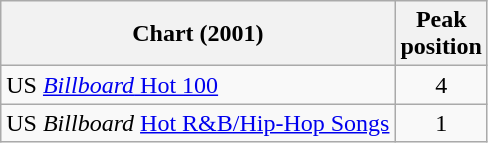<table class="wikitable sortable">
<tr>
<th>Chart (2001)</th>
<th>Peak<br>position</th>
</tr>
<tr>
<td>US <a href='#'><em>Billboard</em> Hot 100</a></td>
<td align="center">4</td>
</tr>
<tr>
<td>US <em>Billboard</em> <a href='#'>Hot R&B/Hip-Hop Songs</a></td>
<td align="center">1</td>
</tr>
</table>
